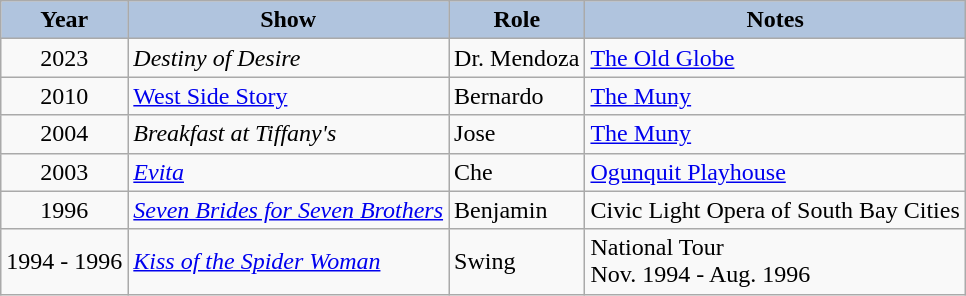<table class="wikitable" style="font-size:90%width:60%;">
<tr style="text-align:center;">
<th style="background:#B0C4DE;">Year</th>
<th style="background:#B0C4DE;">Show</th>
<th style="background:#B0C4DE;">Role</th>
<th style="background:#B0C4DE;">Notes</th>
</tr>
<tr>
<td style="text-align:center;">2023</td>
<td><em>Destiny of Desire</em></td>
<td>Dr. Mendoza</td>
<td><a href='#'>The Old Globe</a></td>
</tr>
<tr>
<td style="text-align:center;">2010</td>
<td><a href='#'>West Side Story</a></td>
<td>Bernardo</td>
<td><a href='#'>The Muny</a></td>
</tr>
<tr>
<td style="text-align:center;">2004</td>
<td><em>Breakfast at Tiffany's</em></td>
<td>Jose</td>
<td><a href='#'>The Muny</a></td>
</tr>
<tr>
<td style="text-align:center;">2003</td>
<td><a href='#'><em>Evita</em></a></td>
<td>Che</td>
<td><a href='#'>Ogunquit Playhouse</a></td>
</tr>
<tr>
<td style="text-align:center;">1996</td>
<td><a href='#'><em>Seven Brides for Seven Brothers</em></a></td>
<td>Benjamin</td>
<td>Civic Light Opera of South Bay Cities</td>
</tr>
<tr>
<td style="text-align:center;">1994 - 1996</td>
<td><a href='#'><em>Kiss of the Spider Woman</em></a></td>
<td>Swing</td>
<td>National Tour <br> Nov. 1994 - Aug. 1996</td>
</tr>
</table>
